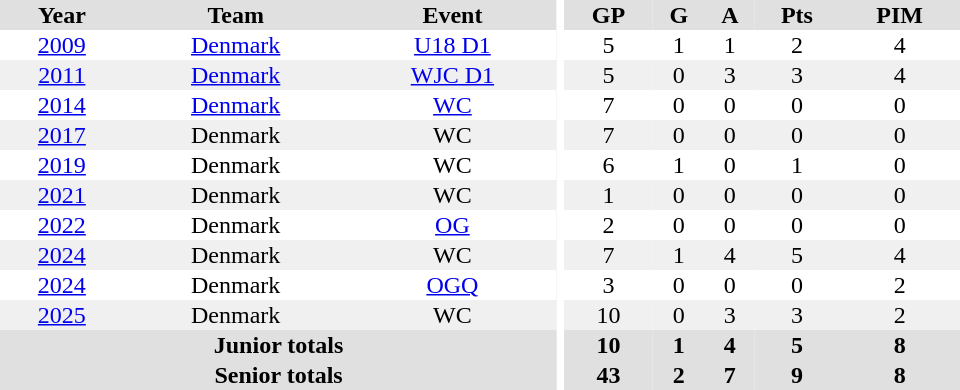<table border="0" cellpadding="1" cellspacing="0" ID="Table3" style="text-align:center; width:40em">
<tr ALIGN="center" bgcolor="#e0e0e0">
<th>Year</th>
<th>Team</th>
<th>Event</th>
<th rowspan="99" bgcolor="#ffffff"></th>
<th>GP</th>
<th>G</th>
<th>A</th>
<th>Pts</th>
<th>PIM</th>
</tr>
<tr>
<td><a href='#'>2009</a></td>
<td><a href='#'>Denmark</a></td>
<td><a href='#'>U18 D1</a></td>
<td>5</td>
<td>1</td>
<td>1</td>
<td>2</td>
<td>4</td>
</tr>
<tr bgcolor="#f0f0f0">
<td><a href='#'>2011</a></td>
<td><a href='#'>Denmark</a></td>
<td><a href='#'>WJC D1</a></td>
<td>5</td>
<td>0</td>
<td>3</td>
<td>3</td>
<td>4</td>
</tr>
<tr>
<td><a href='#'>2014</a></td>
<td><a href='#'>Denmark</a></td>
<td><a href='#'>WC</a></td>
<td>7</td>
<td>0</td>
<td>0</td>
<td>0</td>
<td>0</td>
</tr>
<tr bgcolor="#f0f0f0">
<td><a href='#'>2017</a></td>
<td>Denmark</td>
<td>WC</td>
<td>7</td>
<td>0</td>
<td>0</td>
<td>0</td>
<td>0</td>
</tr>
<tr>
<td><a href='#'>2019</a></td>
<td>Denmark</td>
<td>WC</td>
<td>6</td>
<td>1</td>
<td>0</td>
<td>1</td>
<td>0</td>
</tr>
<tr bgcolor="#f0f0f0">
<td><a href='#'>2021</a></td>
<td>Denmark</td>
<td>WC</td>
<td>1</td>
<td>0</td>
<td>0</td>
<td>0</td>
<td>0</td>
</tr>
<tr>
<td><a href='#'>2022</a></td>
<td>Denmark</td>
<td><a href='#'>OG</a></td>
<td>2</td>
<td>0</td>
<td>0</td>
<td>0</td>
<td>0</td>
</tr>
<tr bgcolor="#f0f0f0">
<td><a href='#'>2024</a></td>
<td>Denmark</td>
<td>WC</td>
<td>7</td>
<td>1</td>
<td>4</td>
<td>5</td>
<td>4</td>
</tr>
<tr>
<td><a href='#'>2024</a></td>
<td>Denmark</td>
<td><a href='#'>OGQ</a></td>
<td>3</td>
<td>0</td>
<td>0</td>
<td>0</td>
<td>2</td>
</tr>
<tr bgcolor="#f0f0f0">
<td><a href='#'>2025</a></td>
<td>Denmark</td>
<td>WC</td>
<td>10</td>
<td>0</td>
<td>3</td>
<td>3</td>
<td>2</td>
</tr>
<tr bgcolor="#e0e0e0">
<th colspan="3">Junior totals</th>
<th>10</th>
<th>1</th>
<th>4</th>
<th>5</th>
<th>8</th>
</tr>
<tr bgcolor="#e0e0e0">
<th colspan="3">Senior totals</th>
<th>43</th>
<th>2</th>
<th>7</th>
<th>9</th>
<th>8</th>
</tr>
</table>
